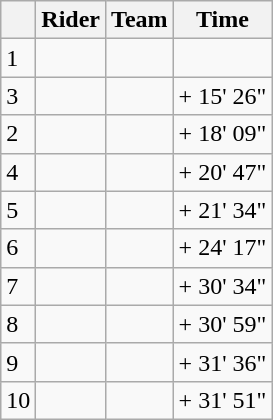<table class="wikitable">
<tr>
<th></th>
<th>Rider</th>
<th>Team</th>
<th>Time</th>
</tr>
<tr>
<td>1</td>
<td> </td>
<td></td>
<td style="text-align:right;"></td>
</tr>
<tr>
<td>3</td>
<td></td>
<td></td>
<td style="text-align:right;">+ 15' 26"</td>
</tr>
<tr>
<td>2</td>
<td></td>
<td></td>
<td style="text-align:right;">+ 18' 09"</td>
</tr>
<tr>
<td>4</td>
<td></td>
<td></td>
<td style="text-align:right;">+ 20' 47"</td>
</tr>
<tr>
<td>5</td>
<td></td>
<td></td>
<td style="text-align:right;">+ 21' 34"</td>
</tr>
<tr>
<td>6</td>
<td></td>
<td></td>
<td style="text-align:right;">+ 24' 17"</td>
</tr>
<tr>
<td>7</td>
<td></td>
<td></td>
<td style="text-align:right;">+ 30' 34"</td>
</tr>
<tr>
<td>8</td>
<td></td>
<td></td>
<td style="text-align:right;">+ 30' 59"</td>
</tr>
<tr>
<td>9</td>
<td></td>
<td></td>
<td style="text-align:right;">+ 31' 36"</td>
</tr>
<tr>
<td>10</td>
<td></td>
<td></td>
<td style="text-align:right;">+ 31' 51"</td>
</tr>
</table>
